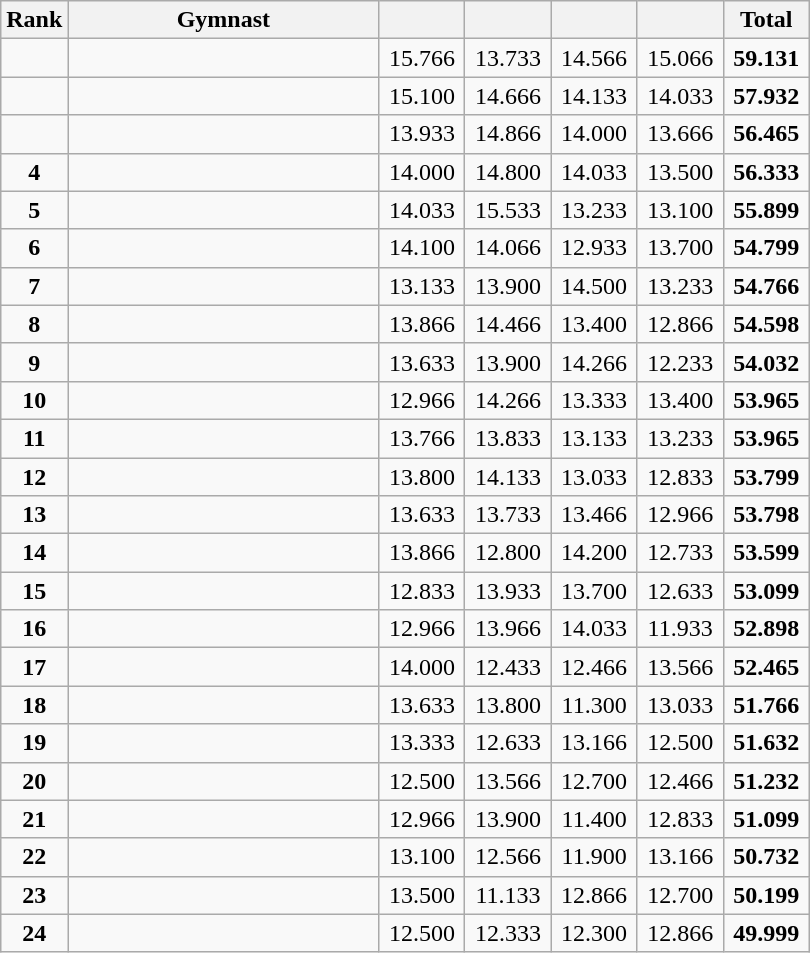<table class="wikitable sortable" style="text-align:center; font-size:100%">
<tr>
<th scope="col" style="width:15px;"><strong>Rank</strong></th>
<th scope="col" style="width:200px;">Gymnast</th>
<th scope="col" style="width:50px;"></th>
<th scope="col" style="width:50px;"></th>
<th scope="col" style="width:50px;"></th>
<th scope="col" style="width:50px;"></th>
<th scope="col" style="width:50px;">Total</th>
</tr>
<tr>
<td scope="row" style="text-align:center;"><strong></strong></td>
<td style="text-align:left;"></td>
<td>15.766</td>
<td>13.733</td>
<td>14.566</td>
<td>15.066</td>
<td><strong>59.131</strong></td>
</tr>
<tr>
<td scope="row" style="text-align:center;"><strong></strong></td>
<td style="text-align:left;"></td>
<td>15.100</td>
<td>14.666</td>
<td>14.133</td>
<td>14.033</td>
<td><strong>57.932</strong></td>
</tr>
<tr>
<td scope="row" style="text-align:center;"><strong></strong></td>
<td style="text-align:left;"></td>
<td>13.933</td>
<td>14.866</td>
<td>14.000</td>
<td>13.666</td>
<td><strong>56.465</strong></td>
</tr>
<tr>
<td scope="row" style="text-align:center;"><strong>4</strong></td>
<td style="text-align:left;"></td>
<td>14.000</td>
<td>14.800</td>
<td>14.033</td>
<td>13.500</td>
<td><strong>56.333</strong></td>
</tr>
<tr>
<td scope="row" style="text-align:center;"><strong>5</strong></td>
<td style="text-align:left;"></td>
<td>14.033</td>
<td>15.533</td>
<td>13.233</td>
<td>13.100</td>
<td><strong>55.899</strong></td>
</tr>
<tr>
<td scope="row" style="text-align:center;"><strong>6</strong></td>
<td style="text-align:left;"></td>
<td>14.100</td>
<td>14.066</td>
<td>12.933</td>
<td>13.700</td>
<td><strong>54.799</strong></td>
</tr>
<tr>
<td scope="row" style="text-align:center;"><strong>7</strong></td>
<td style="text-align:left;"></td>
<td>13.133</td>
<td>13.900</td>
<td>14.500</td>
<td>13.233</td>
<td><strong>54.766</strong></td>
</tr>
<tr>
<td scope="row" style="text-align:center;"><strong>8</strong></td>
<td style="text-align:left;"></td>
<td>13.866</td>
<td>14.466</td>
<td>13.400</td>
<td>12.866</td>
<td><strong>54.598</strong></td>
</tr>
<tr>
<td scope="row" style="text-align:center;"><strong>9</strong></td>
<td style="text-align:left;"></td>
<td>13.633</td>
<td>13.900</td>
<td>14.266</td>
<td>12.233</td>
<td><strong>54.032</strong></td>
</tr>
<tr>
<td scope="row" style="text-align:center;"><strong>10</strong></td>
<td style="text-align:left;"></td>
<td>12.966</td>
<td>14.266</td>
<td>13.333</td>
<td>13.400</td>
<td><strong>53.965</strong></td>
</tr>
<tr>
<td scope="row" style="text-align:center;"><strong>11</strong></td>
<td style="text-align:left;"></td>
<td>13.766</td>
<td>13.833</td>
<td>13.133</td>
<td>13.233</td>
<td><strong>53.965</strong></td>
</tr>
<tr>
<td scope="row" style="text-align:center;"><strong>12</strong></td>
<td style="text-align:left;"></td>
<td>13.800</td>
<td>14.133</td>
<td>13.033</td>
<td>12.833</td>
<td><strong>53.799</strong></td>
</tr>
<tr>
<td scope="row" style="text-align:center;"><strong>13</strong></td>
<td style="text-align:left;"></td>
<td>13.633</td>
<td>13.733</td>
<td>13.466</td>
<td>12.966</td>
<td><strong>53.798</strong></td>
</tr>
<tr>
<td scope="row" style="text-align:center;"><strong>14</strong></td>
<td style="text-align:left;"></td>
<td>13.866</td>
<td>12.800</td>
<td>14.200</td>
<td>12.733</td>
<td><strong>53.599</strong></td>
</tr>
<tr>
<td scope="row" style="text-align:center;"><strong>15</strong></td>
<td style="text-align:left;"></td>
<td>12.833</td>
<td>13.933</td>
<td>13.700</td>
<td>12.633</td>
<td><strong>53.099</strong></td>
</tr>
<tr>
<td scope="row" style="text-align:center;"><strong>16</strong></td>
<td style="text-align:left;"></td>
<td>12.966</td>
<td>13.966</td>
<td>14.033</td>
<td>11.933</td>
<td><strong>52.898</strong></td>
</tr>
<tr>
<td scope="row" style="text-align:center;"><strong>17</strong></td>
<td style="text-align:left;"></td>
<td>14.000</td>
<td>12.433</td>
<td>12.466</td>
<td>13.566</td>
<td><strong>52.465</strong></td>
</tr>
<tr>
<td scope="row" style="text-align:center;"><strong>18</strong></td>
<td style="text-align:left;"></td>
<td>13.633</td>
<td>13.800</td>
<td>11.300</td>
<td>13.033</td>
<td><strong>51.766</strong></td>
</tr>
<tr>
<td scope="row" style="text-align:center;"><strong>19</strong></td>
<td style="text-align:left;"></td>
<td>13.333</td>
<td>12.633</td>
<td>13.166</td>
<td>12.500</td>
<td><strong>51.632</strong></td>
</tr>
<tr>
<td scope="row" style="text-align:center;"><strong>20</strong></td>
<td style="text-align:left;"></td>
<td>12.500</td>
<td>13.566</td>
<td>12.700</td>
<td>12.466</td>
<td><strong>51.232</strong></td>
</tr>
<tr>
<td scope="row" style="text-align:center;"><strong>21</strong></td>
<td style="text-align:left;"></td>
<td>12.966</td>
<td>13.900</td>
<td>11.400</td>
<td>12.833</td>
<td><strong>51.099</strong></td>
</tr>
<tr>
<td scope="row" style="text-align:center;"><strong>22</strong></td>
<td style="text-align:left;"></td>
<td>13.100</td>
<td>12.566</td>
<td>11.900</td>
<td>13.166</td>
<td><strong>50.732</strong></td>
</tr>
<tr>
<td scope="row" style="text-align:center;"><strong>23</strong></td>
<td style="text-align:left;"></td>
<td>13.500</td>
<td>11.133</td>
<td>12.866</td>
<td>12.700</td>
<td><strong>50.199</strong></td>
</tr>
<tr>
<td scope="row" style="text-align:center;"><strong>24</strong></td>
<td style="text-align:left;"></td>
<td>12.500</td>
<td>12.333</td>
<td>12.300</td>
<td>12.866</td>
<td><strong>49.999</strong></td>
</tr>
</table>
